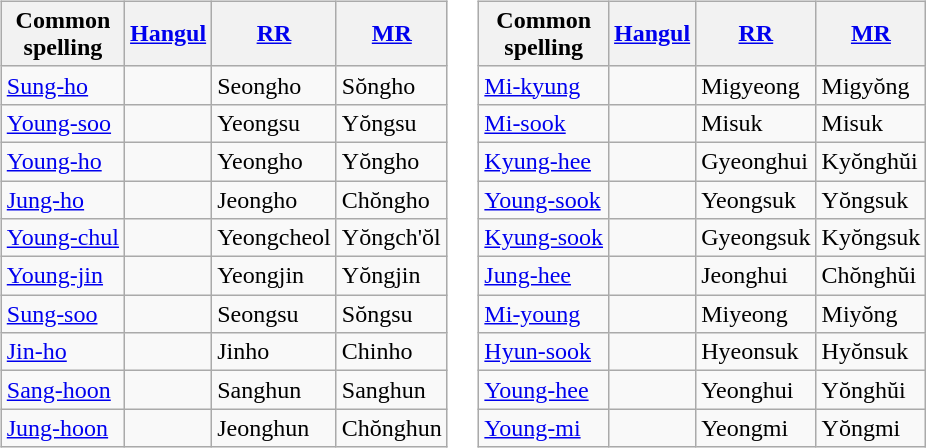<table>
<tr>
<td><br><table class="wikitable sortable">
<tr>
<th>Common<br>spelling</th>
<th><a href='#'>Hangul</a></th>
<th><a href='#'>RR</a></th>
<th><a href='#'>MR</a></th>
</tr>
<tr>
<td><a href='#'>Sung-ho</a></td>
<td></td>
<td>Seongho</td>
<td>Sŏngho</td>
</tr>
<tr>
<td><a href='#'>Young-soo</a></td>
<td></td>
<td>Yeongsu</td>
<td>Yŏngsu</td>
</tr>
<tr>
<td><a href='#'>Young-ho</a></td>
<td></td>
<td>Yeongho</td>
<td>Yŏngho</td>
</tr>
<tr>
<td><a href='#'>Jung-ho</a></td>
<td></td>
<td>Jeongho</td>
<td>Chŏngho</td>
</tr>
<tr>
<td><a href='#'>Young-chul</a></td>
<td></td>
<td>Yeongcheol</td>
<td>Yŏngch'ŏl</td>
</tr>
<tr>
<td><a href='#'>Young-jin</a></td>
<td></td>
<td>Yeongjin</td>
<td>Yŏngjin</td>
</tr>
<tr>
<td><a href='#'>Sung-soo</a></td>
<td></td>
<td>Seongsu</td>
<td>Sŏngsu</td>
</tr>
<tr>
<td><a href='#'>Jin-ho</a></td>
<td></td>
<td>Jinho</td>
<td>Chinho</td>
</tr>
<tr>
<td><a href='#'>Sang-hoon</a></td>
<td></td>
<td>Sanghun</td>
<td>Sanghun</td>
</tr>
<tr>
<td><a href='#'>Jung-hoon</a></td>
<td></td>
<td>Jeonghun</td>
<td>Chŏnghun</td>
</tr>
</table>
</td>
<td><br><table class="wikitable sortable">
<tr>
<th>Common<br>spelling</th>
<th><a href='#'>Hangul</a></th>
<th><a href='#'>RR</a></th>
<th><a href='#'>MR</a></th>
</tr>
<tr>
<td><a href='#'>Mi-kyung</a></td>
<td></td>
<td>Migyeong</td>
<td>Migyŏng</td>
</tr>
<tr>
<td><a href='#'>Mi-sook</a></td>
<td></td>
<td>Misuk</td>
<td>Misuk</td>
</tr>
<tr>
<td><a href='#'>Kyung-hee</a></td>
<td></td>
<td>Gyeonghui</td>
<td>Kyŏnghŭi</td>
</tr>
<tr>
<td><a href='#'>Young-sook</a></td>
<td></td>
<td>Yeongsuk</td>
<td>Yŏngsuk</td>
</tr>
<tr>
<td><a href='#'>Kyung-sook</a></td>
<td></td>
<td>Gyeongsuk</td>
<td>Kyŏngsuk</td>
</tr>
<tr>
<td><a href='#'>Jung-hee</a></td>
<td></td>
<td>Jeonghui</td>
<td>Chŏnghŭi</td>
</tr>
<tr>
<td><a href='#'>Mi-young</a></td>
<td></td>
<td>Miyeong</td>
<td>Miyŏng</td>
</tr>
<tr>
<td><a href='#'>Hyun-sook</a></td>
<td></td>
<td>Hyeonsuk</td>
<td>Hyŏnsuk</td>
</tr>
<tr>
<td><a href='#'>Young-hee</a></td>
<td></td>
<td>Yeonghui</td>
<td>Yŏnghŭi</td>
</tr>
<tr>
<td><a href='#'>Young-mi</a></td>
<td></td>
<td>Yeongmi</td>
<td>Yŏngmi</td>
</tr>
</table>
</td>
</tr>
</table>
